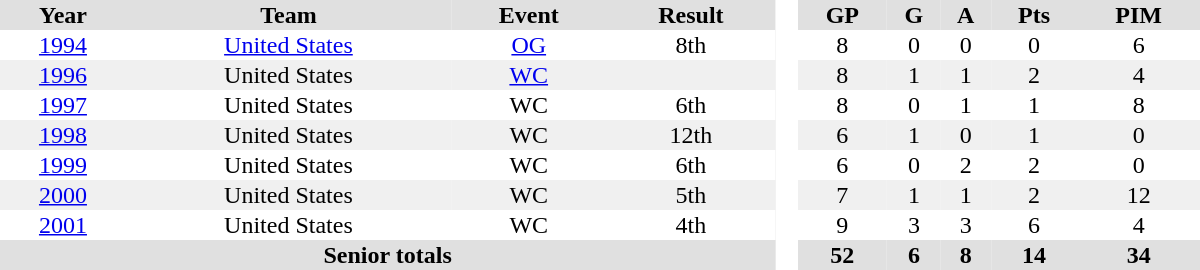<table border="0" cellpadding="1" cellspacing="0" style="text-align:center; width:50em">
<tr ALIGN="center" bgcolor="#e0e0e0">
<th>Year</th>
<th>Team</th>
<th>Event</th>
<th>Result</th>
<th rowspan="99" bgcolor="#ffffff"> </th>
<th>GP</th>
<th>G</th>
<th>A</th>
<th>Pts</th>
<th>PIM</th>
</tr>
<tr>
<td><a href='#'>1994</a></td>
<td><a href='#'>United States</a></td>
<td><a href='#'>OG</a></td>
<td>8th</td>
<td>8</td>
<td>0</td>
<td>0</td>
<td>0</td>
<td>6</td>
</tr>
<tr bgcolor="#f0f0f0">
<td><a href='#'>1996</a></td>
<td>United States</td>
<td><a href='#'>WC</a></td>
<td></td>
<td>8</td>
<td>1</td>
<td>1</td>
<td>2</td>
<td>4</td>
</tr>
<tr>
<td><a href='#'>1997</a></td>
<td>United States</td>
<td>WC</td>
<td>6th</td>
<td>8</td>
<td>0</td>
<td>1</td>
<td>1</td>
<td>8</td>
</tr>
<tr bgcolor="#f0f0f0">
<td><a href='#'>1998</a></td>
<td>United States</td>
<td>WC</td>
<td>12th</td>
<td>6</td>
<td>1</td>
<td>0</td>
<td>1</td>
<td>0</td>
</tr>
<tr>
<td><a href='#'>1999</a></td>
<td>United States</td>
<td>WC</td>
<td>6th</td>
<td>6</td>
<td>0</td>
<td>2</td>
<td>2</td>
<td>0</td>
</tr>
<tr bgcolor="#f0f0f0">
<td><a href='#'>2000</a></td>
<td>United States</td>
<td>WC</td>
<td>5th</td>
<td>7</td>
<td>1</td>
<td>1</td>
<td>2</td>
<td>12</td>
</tr>
<tr>
<td><a href='#'>2001</a></td>
<td>United States</td>
<td>WC</td>
<td>4th</td>
<td>9</td>
<td>3</td>
<td>3</td>
<td>6</td>
<td>4</td>
</tr>
<tr bgcolor="#e0e0e0">
<th colspan="4">Senior totals</th>
<th>52</th>
<th>6</th>
<th>8</th>
<th>14</th>
<th>34</th>
</tr>
</table>
